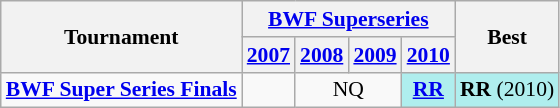<table class="wikitable" style="font-size: 90%; text-align:center">
<tr>
<th rowspan="2">Tournament</th>
<th colspan="4"><strong><a href='#'>BWF Superseries</a></strong></th>
<th rowspan="2">Best</th>
</tr>
<tr>
<th><a href='#'>2007</a></th>
<th><a href='#'>2008</a></th>
<th><a href='#'>2009</a></th>
<th><a href='#'>2010</a></th>
</tr>
<tr>
<td align=left><strong><a href='#'>BWF Super Series Finals</a></strong></td>
<td></td>
<td colspan="2">NQ</td>
<td bgcolor=AFEEEE><a href='#'><strong>RR</strong></a></td>
<td bgcolor=AFEEEE><strong>RR</strong> (2010)</td>
</tr>
</table>
